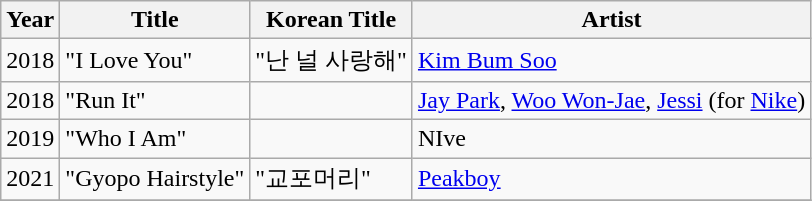<table class="wikitable sortable">
<tr>
<th>Year</th>
<th>Title</th>
<th>Korean Title</th>
<th>Artist</th>
</tr>
<tr>
<td>2018</td>
<td>"I Love You"</td>
<td>"난 널 사랑해"</td>
<td><a href='#'>Kim Bum Soo</a></td>
</tr>
<tr>
<td>2018</td>
<td>"Run It"</td>
<td></td>
<td><a href='#'>Jay Park</a>, <a href='#'>Woo Won-Jae</a>, <a href='#'>Jessi</a> (for <a href='#'>Nike</a>)</td>
</tr>
<tr>
<td>2019</td>
<td>"Who I Am"</td>
<td></td>
<td>NIve</td>
</tr>
<tr>
<td>2021</td>
<td>"Gyopo Hairstyle"</td>
<td>"교포머리"</td>
<td><a href='#'>Peakboy</a></td>
</tr>
<tr>
</tr>
</table>
